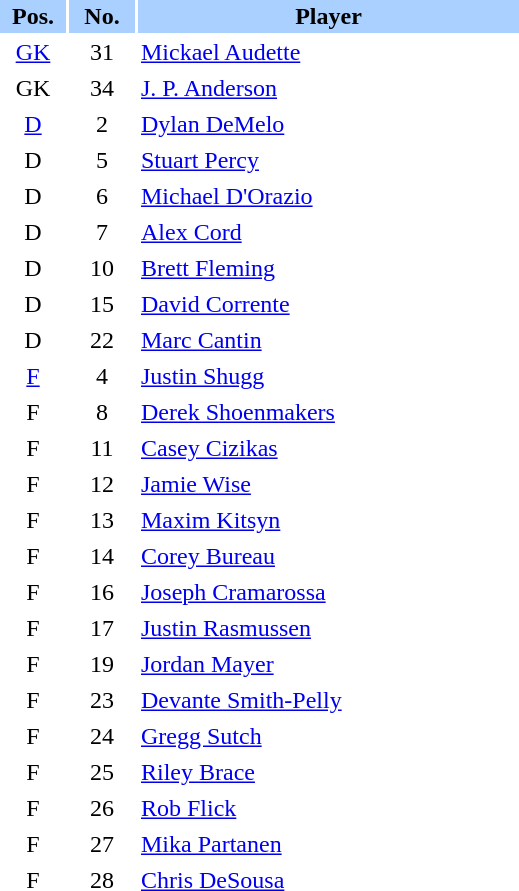<table border="0" cellspacing="2" cellpadding="2">
<tr bgcolor=AAD0FF>
<th width=40>Pos.</th>
<th width=40>No.</th>
<th width=250>Player</th>
</tr>
<tr>
<td style="text-align:center;"><a href='#'>GK</a></td>
<td style="text-align:center;">31</td>
<td><a href='#'>Mickael Audette</a></td>
</tr>
<tr>
<td style="text-align:center;">GK</td>
<td style="text-align:center;">34</td>
<td><a href='#'>J. P. Anderson</a></td>
</tr>
<tr>
<td style="text-align:center;"><a href='#'>D</a></td>
<td style="text-align:center;">2</td>
<td><a href='#'>Dylan DeMelo</a></td>
</tr>
<tr>
<td style="text-align:center;">D</td>
<td style="text-align:center;">5</td>
<td><a href='#'>Stuart Percy</a></td>
</tr>
<tr>
<td style="text-align:center;">D</td>
<td style="text-align:center;">6</td>
<td><a href='#'>Michael D'Orazio</a></td>
</tr>
<tr>
<td style="text-align:center;">D</td>
<td style="text-align:center;">7</td>
<td><a href='#'>Alex Cord</a></td>
</tr>
<tr>
<td style="text-align:center;">D</td>
<td style="text-align:center;">10</td>
<td><a href='#'>Brett Fleming</a></td>
</tr>
<tr>
<td style="text-align:center;">D</td>
<td style="text-align:center;">15</td>
<td><a href='#'>David Corrente</a></td>
</tr>
<tr>
<td style="text-align:center;">D</td>
<td style="text-align:center;">22</td>
<td><a href='#'>Marc Cantin</a></td>
</tr>
<tr>
<td style="text-align:center;"><a href='#'>F</a></td>
<td style="text-align:center;">4</td>
<td><a href='#'>Justin Shugg</a></td>
</tr>
<tr>
<td style="text-align:center;">F</td>
<td style="text-align:center;">8</td>
<td><a href='#'>Derek Shoenmakers</a></td>
</tr>
<tr>
<td style="text-align:center;">F</td>
<td style="text-align:center;">11</td>
<td><a href='#'>Casey Cizikas</a></td>
</tr>
<tr>
<td style="text-align:center;">F</td>
<td style="text-align:center;">12</td>
<td><a href='#'>Jamie Wise</a></td>
</tr>
<tr>
<td style="text-align:center;">F</td>
<td style="text-align:center;">13</td>
<td><a href='#'>Maxim Kitsyn</a></td>
</tr>
<tr>
<td style="text-align:center;">F</td>
<td style="text-align:center;">14</td>
<td><a href='#'>Corey Bureau</a></td>
</tr>
<tr>
<td style="text-align:center;">F</td>
<td style="text-align:center;">16</td>
<td><a href='#'>Joseph Cramarossa</a></td>
</tr>
<tr>
<td style="text-align:center;">F</td>
<td style="text-align:center;">17</td>
<td><a href='#'>Justin Rasmussen</a></td>
</tr>
<tr>
<td style="text-align:center;">F</td>
<td style="text-align:center;">19</td>
<td><a href='#'>Jordan Mayer</a></td>
</tr>
<tr>
<td style="text-align:center;">F</td>
<td style="text-align:center;">23</td>
<td><a href='#'>Devante Smith-Pelly</a></td>
</tr>
<tr>
<td style="text-align:center;">F</td>
<td style="text-align:center;">24</td>
<td><a href='#'>Gregg Sutch</a></td>
</tr>
<tr>
<td style="text-align:center;">F</td>
<td style="text-align:center;">25</td>
<td><a href='#'>Riley Brace</a></td>
</tr>
<tr>
<td style="text-align:center;">F</td>
<td style="text-align:center;">26</td>
<td><a href='#'>Rob Flick</a></td>
</tr>
<tr>
<td style="text-align:center;">F</td>
<td style="text-align:center;">27</td>
<td><a href='#'>Mika Partanen</a></td>
</tr>
<tr>
<td style="text-align:center;">F</td>
<td style="text-align:center;">28</td>
<td><a href='#'>Chris DeSousa</a></td>
</tr>
</table>
